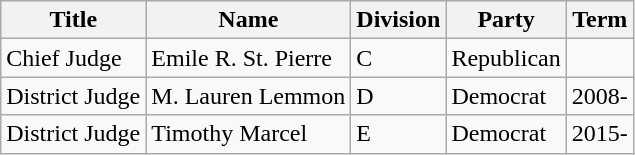<table class = "wikitable">
<tr>
<th>Title</th>
<th>Name</th>
<th>Division</th>
<th>Party</th>
<th>Term</th>
</tr>
<tr>
<td>Chief Judge</td>
<td>Emile R. St. Pierre</td>
<td>C</td>
<td>Republican</td>
<td></td>
</tr>
<tr>
<td>District Judge</td>
<td>M. Lauren Lemmon</td>
<td>D</td>
<td>Democrat</td>
<td>2008-</td>
</tr>
<tr>
<td>District Judge</td>
<td>Timothy Marcel</td>
<td>E</td>
<td>Democrat</td>
<td>2015-</td>
</tr>
</table>
